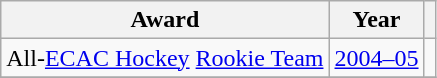<table class="wikitable">
<tr>
<th>Award</th>
<th>Year</th>
<th></th>
</tr>
<tr>
<td>All-<a href='#'>ECAC Hockey</a> <a href='#'>Rookie Team</a></td>
<td><a href='#'>2004–05</a></td>
<td></td>
</tr>
<tr>
</tr>
</table>
